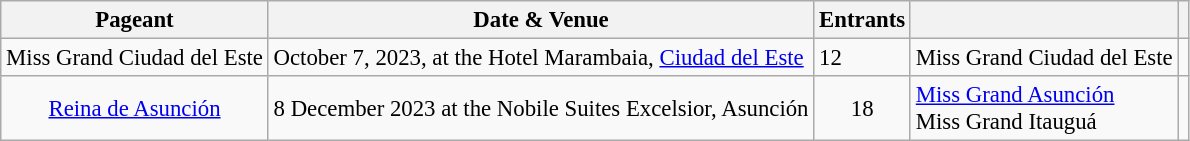<table class="wikitable defaultcenter" style="font-size: 95%;">
<tr>
<th class=unsortable>Pageant</th>
<th class=unsortable>Date & Venue</th>
<th class=unsortable>Entrants</th>
<th class=unsortable></th>
<th class=unsortable></th>
</tr>
<tr>
<td>Miss Grand Ciudad del Este</td>
<td>October 7, 2023, at the Hotel Marambaia, <a href='#'>Ciudad del Este</a></td>
<td>12</td>
<td>Miss Grand Ciudad del Este</td>
<td></td>
</tr>
<tr>
<td align=center><a href='#'>Reina de Asunción</a></td>
<td>8 December 2023 at the Nobile Suites Excelsior, Asunción</td>
<td align=center>18</td>
<td><a href='#'>Miss Grand Asunción</a><br>Miss Grand Itauguá</td>
<td align=center></td>
</tr>
</table>
